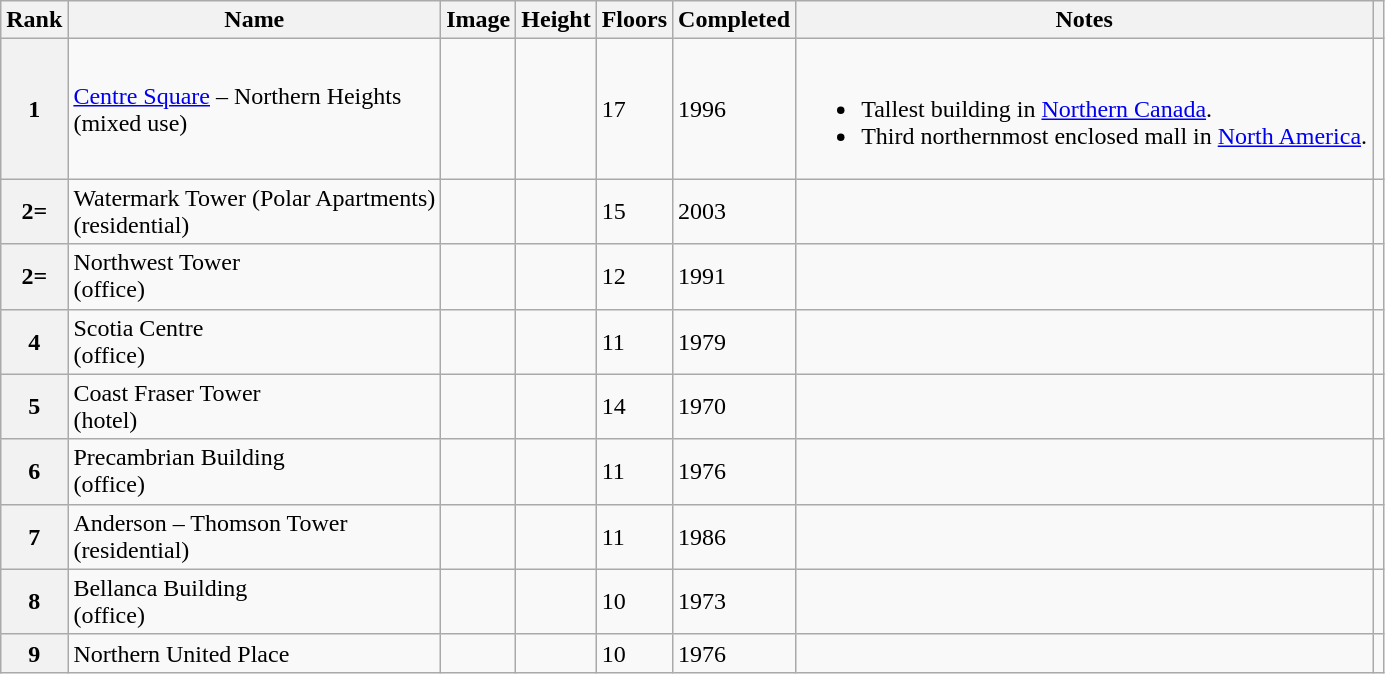<table class= "wikitable sortable">
<tr>
<th>Rank</th>
<th>Name</th>
<th class="unsortable">Image</th>
<th>Height</th>
<th>Floors</th>
<th>Completed</th>
<th class="unsortable">Notes</th>
<th class="unsortable"></th>
</tr>
<tr>
<th>1</th>
<td><a href='#'>Centre Square</a> – Northern Heights <br>(mixed use)</td>
<td></td>
<td></td>
<td>17</td>
<td>1996</td>
<td><br><ul><li>Tallest building in <a href='#'>Northern Canada</a>.</li><li>Third northernmost enclosed mall in <a href='#'>North America</a>.</li></ul></td>
<td></td>
</tr>
<tr>
<th>2=</th>
<td>Watermark Tower (Polar Apartments) <br>(residential)</td>
<td></td>
<td></td>
<td>15</td>
<td>2003</td>
<td></td>
<td></td>
</tr>
<tr>
<th>2=</th>
<td>Northwest Tower <br>(office)</td>
<td></td>
<td></td>
<td>12</td>
<td>1991</td>
<td></td>
<td></td>
</tr>
<tr>
<th>4</th>
<td>Scotia Centre <br>(office)</td>
<td></td>
<td></td>
<td>11</td>
<td>1979</td>
<td></td>
<td></td>
</tr>
<tr>
<th>5</th>
<td>Coast Fraser Tower <br>(hotel)</td>
<td></td>
<td></td>
<td>14</td>
<td>1970</td>
<td></td>
<td></td>
</tr>
<tr>
<th>6</th>
<td>Precambrian Building <br>(office)</td>
<td></td>
<td></td>
<td>11</td>
<td>1976</td>
<td></td>
<td></td>
</tr>
<tr>
<th>7</th>
<td>Anderson – Thomson Tower <br>(residential)</td>
<td></td>
<td></td>
<td>11</td>
<td>1986</td>
<td></td>
<td></td>
</tr>
<tr>
<th>8</th>
<td>Bellanca Building <br>(office)</td>
<td></td>
<td></td>
<td>10</td>
<td>1973</td>
<td></td>
<td></td>
</tr>
<tr>
<th>9</th>
<td>Northern United Place</td>
<td></td>
<td></td>
<td>10</td>
<td>1976</td>
<td></td>
<td></td>
</tr>
</table>
